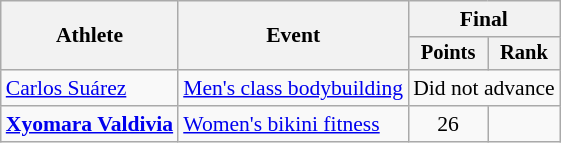<table class=wikitable style="font-size:90%;">
<tr>
<th rowspan=2>Athlete</th>
<th rowspan=2>Event</th>
<th colspan=2>Final</th>
</tr>
<tr style="font-size:95%">
<th>Points</th>
<th>Rank</th>
</tr>
<tr align=center>
<td align=left><a href='#'>Carlos Suárez</a></td>
<td align=left><a href='#'>Men's class bodybuilding</a></td>
<td colspan=2>Did not advance</td>
</tr>
<tr align=center>
<td align=left><strong><a href='#'>Xyomara Valdivia</a></strong></td>
<td align=left><a href='#'>Women's bikini fitness</a></td>
<td>26</td>
<td></td>
</tr>
</table>
